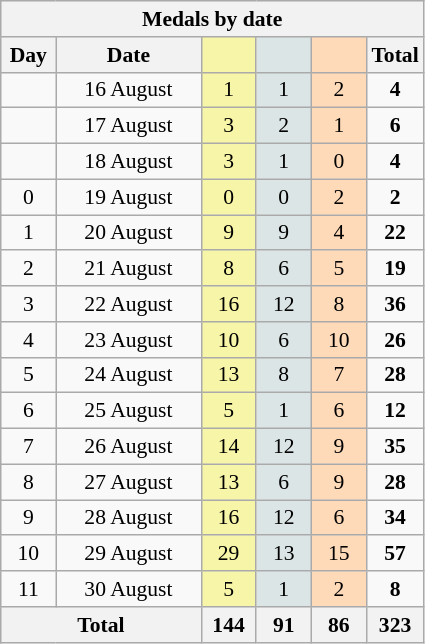<table class="wikitable sortable" style="font-size:90%; text-align:center;">
<tr style="background:#efefef;">
<th colspan=6>Medals by date</th>
</tr>
<tr>
<th width=30>Day</th>
<th width=90>Date</th>
<th width=30 style="background:#F7F6A8;"></th>
<th width=30 style="background:#DCE5E5;"></th>
<th width=30 style="background:#FFDAB9;"></th>
<th width=30>Total</th>
</tr>
<tr>
<td></td>
<td>16 August</td>
<td style="background:#F7F6A8;">1</td>
<td style="background:#DCE5E5;">1</td>
<td style="background:#FFDAB9;">2</td>
<td><strong>4</strong></td>
</tr>
<tr>
<td></td>
<td>17 August</td>
<td style="background:#F7F6A8;">3</td>
<td style="background:#DCE5E5;">2</td>
<td style="background:#FFDAB9;">1</td>
<td><strong>6</strong></td>
</tr>
<tr>
<td></td>
<td>18 August</td>
<td style="background:#F7F6A8;">3</td>
<td style="background:#DCE5E5;">1</td>
<td style="background:#FFDAB9;">0</td>
<td><strong>4</strong></td>
</tr>
<tr>
<td>0</td>
<td>19 August</td>
<td style="background:#F7F6A8;">0</td>
<td style="background:#DCE5E5;">0</td>
<td style="background:#FFDAB9;">2</td>
<td><strong>2</strong></td>
</tr>
<tr>
<td>1</td>
<td>20 August</td>
<td style="background:#F7F6A8;">9</td>
<td style="background:#DCE5E5;">9</td>
<td style="background:#FFDAB9;">4</td>
<td><strong>22</strong></td>
</tr>
<tr>
<td>2</td>
<td>21 August</td>
<td style="background:#F7F6A8;">8</td>
<td style="background:#DCE5E5;">6</td>
<td style="background:#FFDAB9;">5</td>
<td><strong>19</strong></td>
</tr>
<tr>
<td>3</td>
<td>22 August</td>
<td style="background:#F7F6A8;">16</td>
<td style="background:#DCE5E5;">12</td>
<td style="background:#FFDAB9;">8</td>
<td><strong>36</strong></td>
</tr>
<tr>
<td>4</td>
<td>23 August</td>
<td style="background:#F7F6A8;">10</td>
<td style="background:#DCE5E5;">6</td>
<td style="background:#FFDAB9;">10</td>
<td><strong>26</strong></td>
</tr>
<tr>
<td>5</td>
<td>24 August</td>
<td style="background:#F7F6A8;">13</td>
<td style="background:#DCE5E5;">8</td>
<td style="background:#FFDAB9;">7</td>
<td><strong>28</strong></td>
</tr>
<tr>
<td>6</td>
<td>25 August</td>
<td style="background:#F7F6A8;">5</td>
<td style="background:#DCE5E5;">1</td>
<td style="background:#FFDAB9;">6</td>
<td><strong>12</strong></td>
</tr>
<tr>
<td>7</td>
<td>26 August</td>
<td style="background:#F7F6A8;">14</td>
<td style="background:#DCE5E5;">12</td>
<td style="background:#FFDAB9;">9</td>
<td><strong>35</strong></td>
</tr>
<tr>
<td>8</td>
<td>27 August</td>
<td style="background:#F7F6A8;">13</td>
<td style="background:#DCE5E5;">6</td>
<td style="background:#FFDAB9;">9</td>
<td><strong>28</strong></td>
</tr>
<tr>
<td>9</td>
<td>28 August</td>
<td style="background:#F7F6A8;">16</td>
<td style="background:#DCE5E5;">12</td>
<td style="background:#FFDAB9;">6</td>
<td><strong>34</strong></td>
</tr>
<tr>
<td>10</td>
<td>29 August</td>
<td style="background:#F7F6A8;">29</td>
<td style="background:#DCE5E5;">13</td>
<td style="background:#FFDAB9;">15</td>
<td><strong>57</strong></td>
</tr>
<tr>
<td>11</td>
<td>30 August</td>
<td style="background:#F7F6A8;">5</td>
<td style="background:#DCE5E5;">1</td>
<td style="background:#FFDAB9;">2</td>
<td><strong>8</strong></td>
</tr>
<tr>
<th colspan="2">Total</th>
<th>144</th>
<th>91</th>
<th>86</th>
<th>323</th>
</tr>
</table>
